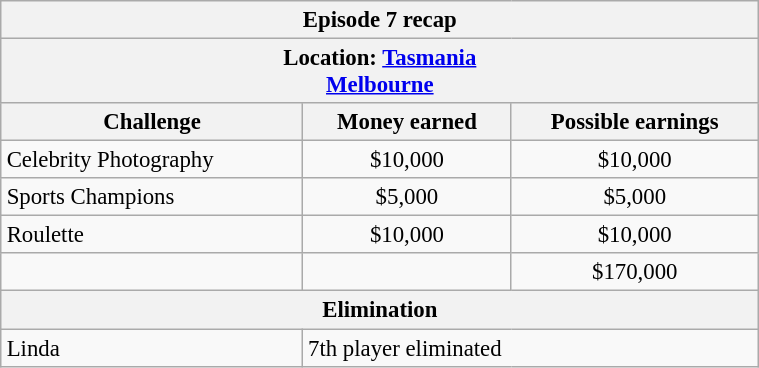<table class="wikitable" style="font-size: 95%; margin: 10px" align="right" width="40%">
<tr>
<th colspan=3>Episode 7 recap</th>
</tr>
<tr>
<th colspan=3>Location: <a href='#'>Tasmania</a><br><a href='#'>Melbourne</a></th>
</tr>
<tr>
<th>Challenge</th>
<th>Money earned</th>
<th>Possible earnings</th>
</tr>
<tr>
<td>Celebrity Photography</td>
<td align="center">$10,000</td>
<td align="center">$10,000</td>
</tr>
<tr>
<td>Sports Champions</td>
<td align="center">$5,000</td>
<td align="center">$5,000</td>
</tr>
<tr>
<td>Roulette</td>
<td align="center">$10,000</td>
<td align="center">$10,000</td>
</tr>
<tr>
<td><strong></strong></td>
<td align="center"><strong></strong></td>
<td align="center">$170,000</td>
</tr>
<tr>
<th colspan=3>Elimination</th>
</tr>
<tr>
<td>Linda</td>
<td colspan=2>7th player eliminated</td>
</tr>
</table>
